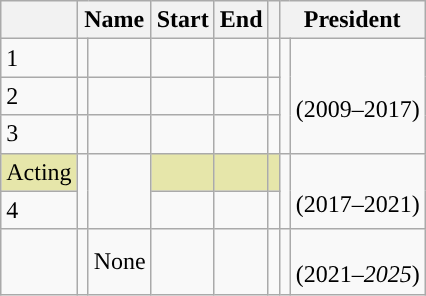<table class="wikitable sortable">
<tr>
<th></th>
<th colspan=2>Name</th>
<th>Start</th>
<th>End</th>
<th class="unsortable"></th>
<th colspan=2>President</th>
</tr>
<tr>
<td>1</td>
<td></td>
<td></td>
<td></td>
<td></td>
<td></td>
<td rowspan=3 style="background-color:"></td>
<td rowspan=3><br>(2009–2017)</td>
</tr>
<tr>
<td>2</td>
<td></td>
<td></td>
<td></td>
<td></td>
<td></td>
</tr>
<tr>
<td>3</td>
<td></td>
<td></td>
<td></td>
<td></td>
<td></td>
</tr>
<tr>
<td bgcolor="#e6e6aa">Acting</td>
<td rowspan=2></td>
<td rowspan=2></td>
<td bgcolor="#e6e6aa"></td>
<td bgcolor="#e6e6aa"></td>
<td bgcolor="#e6e6aa"></td>
<td rowspan=2 style="background-color:"></td>
<td rowspan=2><br>(2017–2021)</td>
</tr>
<tr>
<td>4</td>
<td></td>
<td></td>
<td></td>
</tr>
<tr>
<td></td>
<td></td>
<td>None<br></td>
<td></td>
<td></td>
<td></td>
<td rowspan=2 style="background-color:"></td>
<td rowspan=2><br>(2021–<em>2025</em>)</td>
</tr>
</table>
